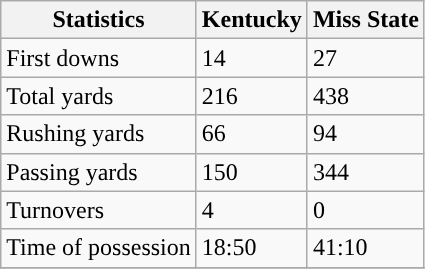<table class="wikitable" style="float: left;">
<tr>
<th>Statistics</th>
<th>Kentucky</th>
<th>Miss State</th>
</tr>
<tr>
<td>First downs</td>
<td>14</td>
<td>27</td>
</tr>
<tr>
<td>Total yards</td>
<td>216</td>
<td>438</td>
</tr>
<tr>
<td>Rushing yards</td>
<td>66</td>
<td>94</td>
</tr>
<tr>
<td>Passing yards</td>
<td>150</td>
<td>344</td>
</tr>
<tr>
<td>Turnovers</td>
<td>4</td>
<td>0</td>
</tr>
<tr>
<td>Time of possession</td>
<td>18:50</td>
<td>41:10</td>
</tr>
<tr>
</tr>
</table>
